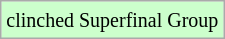<table class="wikitable">
<tr>
<td style="background-color: #ccffcc;"><small>clinched Superfinal Group</small></td>
</tr>
</table>
